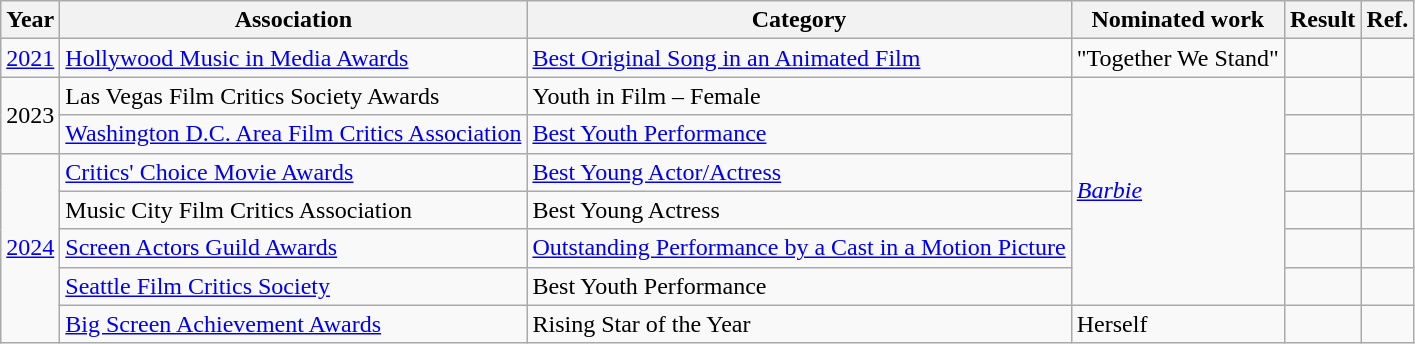<table class="wikitable">
<tr>
<th>Year</th>
<th>Association</th>
<th>Category</th>
<th>Nominated work</th>
<th>Result</th>
<th>Ref.</th>
</tr>
<tr>
<td align="center"><a href='#'>2021</a></td>
<td><a href='#'>Hollywood Music in Media Awards</a></td>
<td><a href='#'>Best Original Song in an Animated Film</a></td>
<td>"Together We Stand"</td>
<td></td>
<td align="center"></td>
</tr>
<tr>
<td rowspan="2" align="center">2023</td>
<td>Las Vegas Film Critics Society Awards</td>
<td>Youth in Film – Female</td>
<td rowspan="6"><em><a href='#'>Barbie</a></em></td>
<td></td>
<td align="center"></td>
</tr>
<tr>
<td><a href='#'>Washington D.C. Area Film Critics Association</a></td>
<td><a href='#'>Best Youth Performance</a></td>
<td></td>
<td align="center"></td>
</tr>
<tr>
<td rowspan="5" align="center"><a href='#'>2024</a></td>
<td><a href='#'>Critics' Choice Movie Awards</a></td>
<td><a href='#'>Best Young Actor/Actress</a></td>
<td></td>
<td align="center"></td>
</tr>
<tr>
<td>Music City Film Critics Association</td>
<td>Best Young Actress</td>
<td></td>
<td align="center"></td>
</tr>
<tr>
<td><a href='#'>Screen Actors Guild Awards</a></td>
<td><a href='#'>Outstanding Performance by a Cast in a Motion Picture</a></td>
<td></td>
<td align="center"></td>
</tr>
<tr>
<td><a href='#'>Seattle Film Critics Society</a></td>
<td>Best Youth Performance</td>
<td></td>
<td align="center"></td>
</tr>
<tr>
<td><a href='#'>Big Screen Achievement Awards</a></td>
<td>Rising Star of the Year</td>
<td>Herself</td>
<td></td>
<td align="center"></td>
</tr>
</table>
